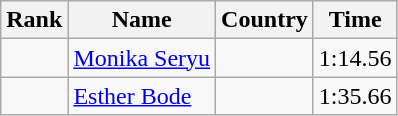<table class="wikitable" style="text-align:center">
<tr>
<th>Rank</th>
<th>Name</th>
<th>Country</th>
<th>Time</th>
</tr>
<tr>
<td></td>
<td align="left"><a href='#'>Monika Seryu</a></td>
<td align="left"></td>
<td>1:14.56</td>
</tr>
<tr>
<td></td>
<td align="left"><a href='#'>Esther Bode</a></td>
<td align="left"></td>
<td>1:35.66</td>
</tr>
</table>
